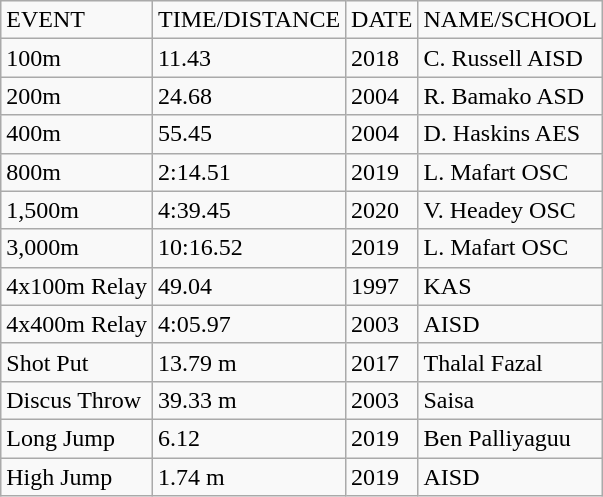<table class="wikitable">
<tr>
<td>EVENT</td>
<td>TIME/DISTANCE</td>
<td>DATE</td>
<td>NAME/SCHOOL</td>
</tr>
<tr>
<td>100m</td>
<td>11.43</td>
<td>2018</td>
<td>C. Russell AISD</td>
</tr>
<tr>
<td>200m</td>
<td>24.68</td>
<td>2004</td>
<td>R. Bamako ASD</td>
</tr>
<tr>
<td>400m</td>
<td>55.45</td>
<td>2004</td>
<td>D. Haskins AES</td>
</tr>
<tr>
<td>800m</td>
<td>2:14.51</td>
<td>2019</td>
<td>L. Mafart OSC</td>
</tr>
<tr>
<td>1,500m</td>
<td>4:39.45</td>
<td>2020</td>
<td>V. Headey OSC</td>
</tr>
<tr>
<td>3,000m</td>
<td>10:16.52</td>
<td>2019</td>
<td>L. Mafart OSC</td>
</tr>
<tr>
<td>4x100m Relay</td>
<td>49.04</td>
<td>1997</td>
<td>KAS</td>
</tr>
<tr>
<td>4x400m Relay</td>
<td>4:05.97</td>
<td>2003</td>
<td>AISD</td>
</tr>
<tr>
<td>Shot Put</td>
<td>13.79 m</td>
<td>2017</td>
<td>Thalal Fazal</td>
</tr>
<tr>
<td>Discus Throw</td>
<td>39.33 m</td>
<td>2003</td>
<td>Saisa</td>
</tr>
<tr>
<td>Long Jump</td>
<td>6.12</td>
<td>2019</td>
<td>Ben Palliyaguu</td>
</tr>
<tr>
<td>High Jump</td>
<td>1.74 m</td>
<td>2019</td>
<td>AISD</td>
</tr>
</table>
